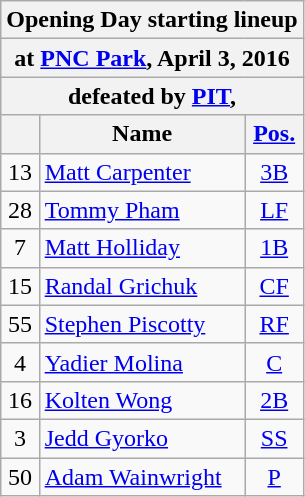<table class="wikitable" style="text-align:left">
<tr>
<th colspan="3">Opening Day starting lineup</th>
</tr>
<tr>
<th colspan="3">at <a href='#'>PNC Park</a>, April 3, 2016</th>
</tr>
<tr>
<th colspan="3">defeated by <a href='#'>PIT</a>, </th>
</tr>
<tr>
<th></th>
<th>Name</th>
<th><a href='#'>Pos.</a></th>
</tr>
<tr>
<td style="text-align:center;">13</td>
<td><a href='#'>Matt Carpenter</a></td>
<td style="text-align:center;"><a href='#'>3B</a></td>
</tr>
<tr>
<td style="text-align:center;">28</td>
<td><a href='#'>Tommy Pham</a></td>
<td style="text-align:center;"><a href='#'>LF</a></td>
</tr>
<tr>
<td style="text-align:center;">7</td>
<td><a href='#'>Matt Holliday</a></td>
<td style="text-align:center;"><a href='#'>1B</a></td>
</tr>
<tr>
<td style="text-align:center;">15</td>
<td><a href='#'>Randal Grichuk</a></td>
<td style="text-align:center;"><a href='#'>CF</a></td>
</tr>
<tr>
<td style="text-align:center;">55</td>
<td><a href='#'>Stephen Piscotty</a></td>
<td style="text-align:center;"><a href='#'>RF</a></td>
</tr>
<tr>
<td style="text-align:center;">4</td>
<td><a href='#'>Yadier Molina</a></td>
<td style="text-align:center;"><a href='#'>C</a></td>
</tr>
<tr>
<td style="text-align:center;">16</td>
<td><a href='#'>Kolten Wong</a></td>
<td style="text-align:center;"><a href='#'>2B</a></td>
</tr>
<tr>
<td style="text-align:center;">3</td>
<td><a href='#'>Jedd Gyorko</a></td>
<td style="text-align:center;"><a href='#'>SS</a></td>
</tr>
<tr>
<td style="text-align:center;">50</td>
<td><a href='#'>Adam Wainwright</a></td>
<td style="text-align:center;"><a href='#'>P</a></td>
</tr>
</table>
